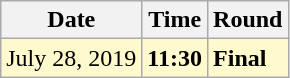<table class="wikitable">
<tr>
<th>Date</th>
<th>Time</th>
<th>Round</th>
</tr>
<tr style=background:lemonchiffon>
<td>July 28, 2019</td>
<td><strong>11:30</strong></td>
<td><strong>Final</strong></td>
</tr>
</table>
